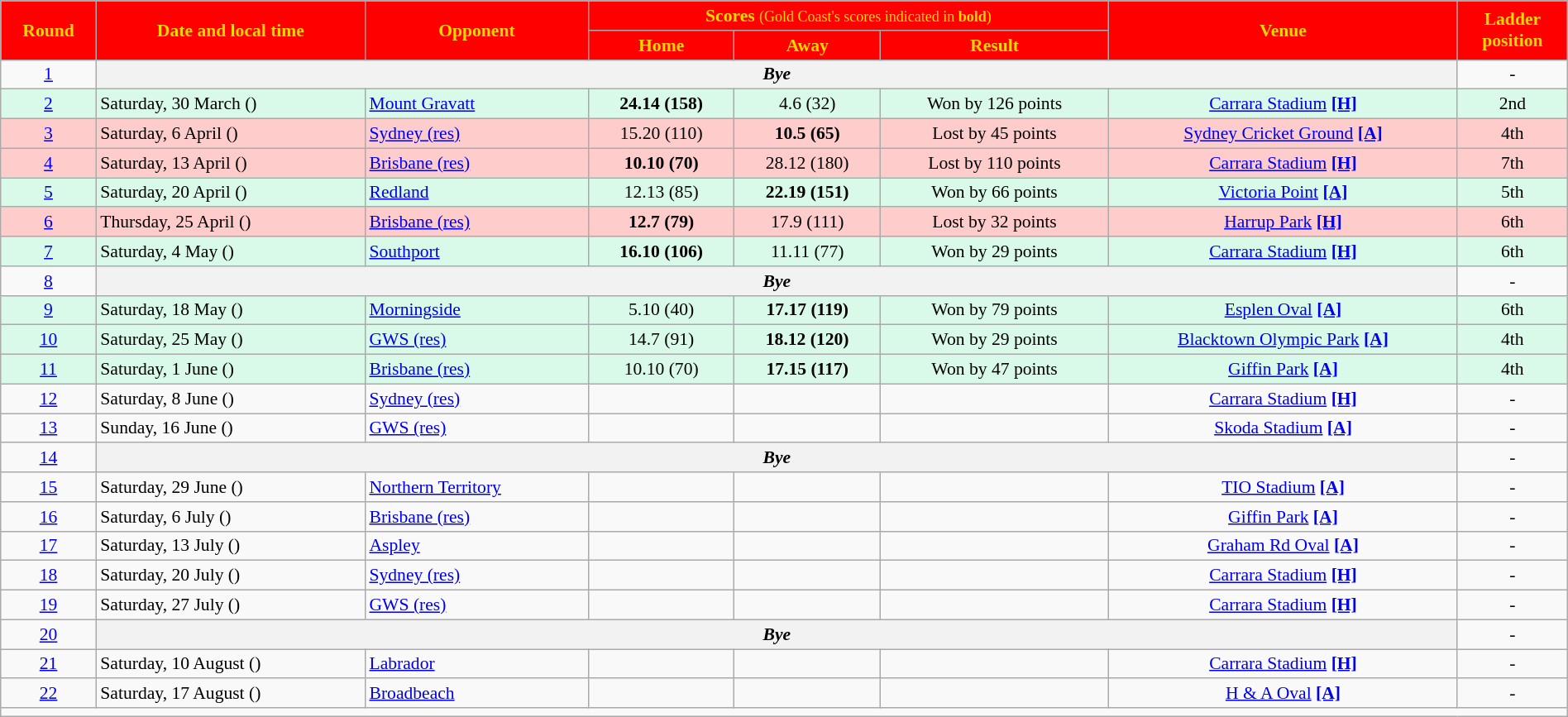<table class="wikitable" style="font-size:90%; text-align:center; width: 100%; margin-left: auto; margin-right: auto;">
<tr style="background:red;">
<td rowspan=2 style="color:gold"><strong>Round</strong></td>
<td rowspan=2 style="color:gold"><strong>Date and local time</strong></td>
<td rowspan=2 style="color:gold"><strong>Opponent</strong></td>
<td colspan=3 style="color:gold"><strong>Scores</strong> <small>(Gold Coast's scores indicated in <strong>bold</strong>)</small></td>
<td rowspan=2 style="color:gold"><strong>Venue</strong></td>
<td rowspan=2 style="color:gold"><strong>Ladder<br>position</strong></td>
</tr>
<tr>
<th style="background:red; color:gold">Home</th>
<th style="background:red; color:gold">Away</th>
<th style="background:red; color:gold">Result</th>
</tr>
<tr>
<td><a href='#'>1</a></td>
<th colspan=6><span><em>Bye</em></span></th>
<td>-</td>
</tr>
<tr style="background:#d9f9e9;">
<td><a href='#'>2</a></td>
<td align=left>Saturday, 30 March ()</td>
<td align=left><a href='#'>Mount Gravatt</a></td>
<td><strong>24.14 (158)</strong></td>
<td>4.6 (32)</td>
<td>Won by 126 points</td>
<td><a href='#'>Carrara Stadium</a> <a href='#'><strong>[H]</strong></a></td>
<td>2nd</td>
</tr>
<tr style="background:#fcc;">
<td><a href='#'>3</a></td>
<td align=left>Saturday, 6 April ()</td>
<td align=left><a href='#'>Sydney (res)</a></td>
<td>15.20 (110)</td>
<td><strong>10.5 (65)</strong></td>
<td>Lost by 45 points</td>
<td><a href='#'>Sydney Cricket Ground</a> <a href='#'><strong>[A]</strong></a></td>
<td>4th</td>
</tr>
<tr style="background:#fcc;">
<td><a href='#'>4</a></td>
<td align=left>Saturday, 13 April ()</td>
<td align=left><a href='#'>Brisbane (res)</a></td>
<td><strong>10.10 (70)</strong></td>
<td>28.12 (180)</td>
<td>Lost by 110 points</td>
<td><a href='#'>Carrara Stadium</a> <a href='#'><strong>[H]</strong></a></td>
<td>7th</td>
</tr>
<tr style="background:#d9f9e9;">
<td><a href='#'>5</a></td>
<td align=left>Saturday, 20 April ()</td>
<td align=left><a href='#'>Redland</a></td>
<td>12.13 (85)</td>
<td><strong>22.19 (151)</strong></td>
<td>Won by 66 points</td>
<td><a href='#'>Victoria Point</a> <a href='#'><strong>[A]</strong></a></td>
<td>5th</td>
</tr>
<tr style="background:#fcc;">
<td><a href='#'>6</a></td>
<td align=left>Thursday, 25 April ()</td>
<td align=left><a href='#'>Brisbane (res)</a></td>
<td><strong>12.7 (79)</strong></td>
<td>17.9 (111)</td>
<td>Lost by 32 points</td>
<td><a href='#'>Harrup Park</a> <a href='#'><strong>[H]</strong></a></td>
<td>6th</td>
</tr>
<tr style="background:#d9f9e9;">
<td><a href='#'>7</a></td>
<td align=left>Saturday, 4 May ()</td>
<td align=left><a href='#'>Southport</a></td>
<td><strong>16.10 (106)</strong></td>
<td>11.11 (77)</td>
<td>Won by 29 points</td>
<td><a href='#'>Carrara Stadium</a> <a href='#'><strong>[H]</strong></a></td>
<td>6th</td>
</tr>
<tr>
<td><a href='#'>8</a></td>
<th colspan=6><span><em>Bye</em></span></th>
<td>-</td>
</tr>
<tr style="background:#d9f9e9;">
<td><a href='#'>9</a></td>
<td align=left>Saturday, 18 May ()</td>
<td align=left><a href='#'>Morningside</a></td>
<td>5.10 (40)</td>
<td><strong>17.17 (119)</strong></td>
<td>Won by 79 points</td>
<td><a href='#'>Esplen Oval</a> <a href='#'><strong>[A]</strong></a></td>
<td>6th</td>
</tr>
<tr style="background:#d9f9e9;">
<td><a href='#'>10</a></td>
<td align=left>Saturday, 25 May ()</td>
<td align=left><a href='#'>GWS (res)</a></td>
<td>14.7 (91)</td>
<td><strong>18.12 (120)</strong></td>
<td>Won by 29 points</td>
<td><a href='#'>Blacktown Olympic Park</a> <a href='#'><strong>[A]</strong></a></td>
<td>4th</td>
</tr>
<tr style="background:#d9f9e9;">
<td><a href='#'>11</a></td>
<td align=left>Saturday, 1 June ()</td>
<td align=left><a href='#'>Brisbane (res)</a></td>
<td>10.10 (70)</td>
<td><strong>17.15 (117)</strong></td>
<td>Won by 47 points</td>
<td><a href='#'>Giffin Park</a> <a href='#'><strong>[A]</strong></a></td>
<td>4th</td>
</tr>
<tr>
<td><a href='#'>12</a></td>
<td align=left>Saturday, 8 June ()</td>
<td align=left><a href='#'>Sydney (res)</a></td>
<td></td>
<td></td>
<td></td>
<td><a href='#'>Carrara Stadium</a> <a href='#'><strong>[H]</strong></a></td>
<td>-</td>
</tr>
<tr>
<td><a href='#'>13</a></td>
<td align=left>Sunday, 16 June ()</td>
<td align=left><a href='#'>GWS (res)</a></td>
<td></td>
<td></td>
<td></td>
<td><a href='#'>Skoda Stadium</a> <a href='#'><strong>[A]</strong></a></td>
<td>-</td>
</tr>
<tr>
<td><a href='#'>14</a></td>
<th colspan=6><span><em>Bye</em></span></th>
<td>-</td>
</tr>
<tr>
<td><a href='#'>15</a></td>
<td align=left>Saturday, 29 June ()</td>
<td align=left><a href='#'>Northern Territory</a></td>
<td></td>
<td></td>
<td></td>
<td><a href='#'>TIO Stadium</a> <a href='#'><strong>[A]</strong></a></td>
<td>-</td>
</tr>
<tr>
<td><a href='#'>16</a></td>
<td align=left>Saturday, 6 July ()</td>
<td align=left><a href='#'>Brisbane (res)</a></td>
<td></td>
<td></td>
<td></td>
<td><a href='#'>Giffin Park</a> <a href='#'><strong>[A]</strong></a></td>
<td>-</td>
</tr>
<tr>
<td><a href='#'>17</a></td>
<td align=left>Saturday, 13 July ()</td>
<td align=left><a href='#'>Aspley</a></td>
<td></td>
<td></td>
<td></td>
<td><a href='#'>Graham Rd Oval</a> <a href='#'><strong>[A]</strong></a></td>
<td>-</td>
</tr>
<tr>
<td><a href='#'>18</a></td>
<td align=left>Saturday, 20 July ()</td>
<td align=left><a href='#'>Sydney (res)</a></td>
<td></td>
<td></td>
<td></td>
<td><a href='#'>Carrara Stadium</a> <a href='#'><strong>[H]</strong></a></td>
<td>-</td>
</tr>
<tr>
<td><a href='#'>19</a></td>
<td align=left>Saturday, 27 July ()</td>
<td align=left><a href='#'>GWS (res)</a></td>
<td></td>
<td></td>
<td></td>
<td><a href='#'>Carrara Stadium</a> <a href='#'><strong>[H]</strong></a></td>
<td>-</td>
</tr>
<tr>
<td><a href='#'>20</a></td>
<th colspan=6><span><em>Bye</em></span></th>
<td>-</td>
</tr>
<tr>
<td><a href='#'>21</a></td>
<td align=left>Saturday, 10 August ()</td>
<td align=left><a href='#'>Labrador</a></td>
<td></td>
<td></td>
<td></td>
<td><a href='#'>Carrara Stadium</a> <a href='#'><strong>[H]</strong></a></td>
<td>-</td>
</tr>
<tr>
<td><a href='#'>22</a></td>
<td align=left>Saturday, 17 August ()</td>
<td align=left><a href='#'>Broadbeach</a></td>
<td></td>
<td></td>
<td></td>
<td><a href='#'>H & A Oval</a> <a href='#'><strong>[A]</strong></a></td>
<td>-</td>
</tr>
<tr>
<td colspan=8></td>
</tr>
</table>
